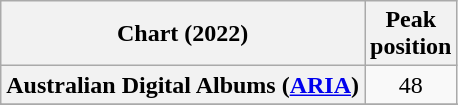<table class="wikitable sortable plainrowheaders" style="text-align:center">
<tr>
<th scope="col">Chart (2022)</th>
<th scope="col">Peak<br>position</th>
</tr>
<tr>
<th scope="row">Australian Digital Albums (<a href='#'>ARIA</a>)</th>
<td>48</td>
</tr>
<tr>
</tr>
<tr>
</tr>
</table>
